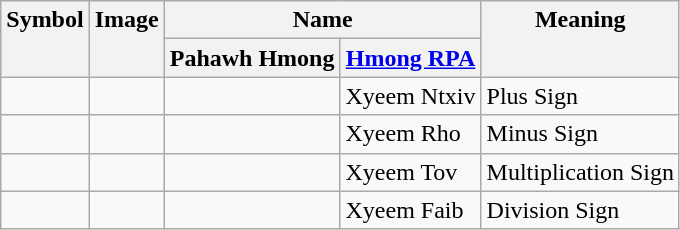<table class="wikitable">
<tr valign="top">
<th rowspan="2">Symbol</th>
<th rowspan="2">Image</th>
<th colspan="2">Name</th>
<th rowspan="2">Meaning</th>
</tr>
<tr>
<th>Pahawh Hmong</th>
<th><a href='#'>Hmong RPA</a></th>
</tr>
<tr>
<td></td>
<td></td>
<td></td>
<td>Xyeem Ntxiv</td>
<td>Plus Sign</td>
</tr>
<tr>
<td></td>
<td></td>
<td></td>
<td>Xyeem Rho</td>
<td>Minus Sign</td>
</tr>
<tr>
<td></td>
<td></td>
<td></td>
<td>Xyeem Tov</td>
<td>Multiplication Sign</td>
</tr>
<tr>
<td></td>
<td></td>
<td></td>
<td>Xyeem Faib</td>
<td>Division Sign</td>
</tr>
</table>
